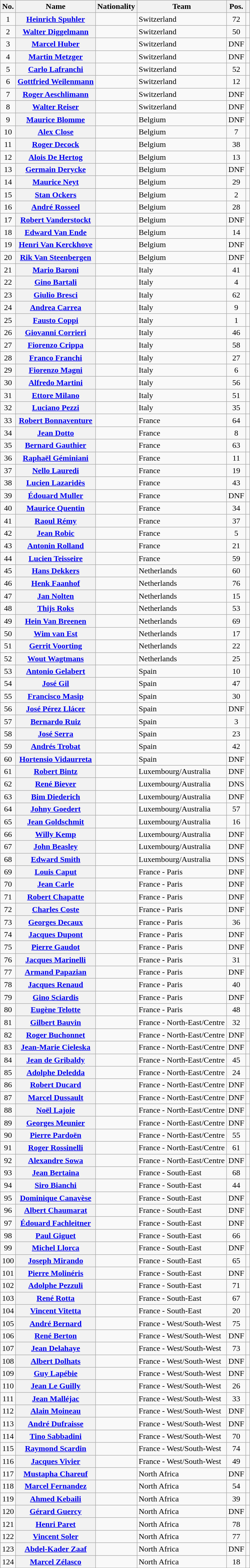<table class="wikitable plainrowheaders sortable">
<tr>
<th scope="col">No.</th>
<th scope="col">Name</th>
<th scope="col">Nationality</th>
<th scope="col">Team</th>
<th scope="col" data-sort-type="number">Pos.</th>
<th scope="col" class="unsortable"></th>
</tr>
<tr>
<td style="text-align:center;">1</td>
<th scope="row"><a href='#'>Heinrich Spuhler</a></th>
<td></td>
<td>Switzerland</td>
<td style="text-align:center;">72</td>
<td style="text-align:center;"></td>
</tr>
<tr>
<td style="text-align:center;">2</td>
<th scope="row"><a href='#'>Walter Diggelmann</a></th>
<td></td>
<td>Switzerland</td>
<td style="text-align:center;">50</td>
<td style="text-align:center;"></td>
</tr>
<tr>
<td style="text-align:center;">3</td>
<th scope="row"><a href='#'>Marcel Huber</a></th>
<td></td>
<td>Switzerland</td>
<td style="text-align:center;" data-sort-value="79">DNF</td>
<td style="text-align:center;"></td>
</tr>
<tr>
<td style="text-align:center;">4</td>
<th scope="row"><a href='#'>Martin Metzger</a></th>
<td></td>
<td>Switzerland</td>
<td style="text-align:center;" data-sort-value="79">DNF</td>
<td style="text-align:center;"></td>
</tr>
<tr>
<td style="text-align:center;">5</td>
<th scope="row"><a href='#'>Carlo Lafranchi</a></th>
<td></td>
<td>Switzerland</td>
<td style="text-align:center;">52</td>
<td style="text-align:center;"></td>
</tr>
<tr>
<td style="text-align:center;">6</td>
<th scope="row"><a href='#'>Gottfried Weilenmann</a></th>
<td></td>
<td>Switzerland</td>
<td style="text-align:center;">12</td>
<td style="text-align:center;"></td>
</tr>
<tr>
<td style="text-align:center;">7</td>
<th scope="row"><a href='#'>Roger Aeschlimann</a></th>
<td></td>
<td>Switzerland</td>
<td style="text-align:center;" data-sort-value="79">DNF</td>
<td style="text-align:center;"></td>
</tr>
<tr>
<td style="text-align:center;">8</td>
<th scope="row"><a href='#'>Walter Reiser</a></th>
<td></td>
<td>Switzerland</td>
<td style="text-align:center;" data-sort-value="79">DNF</td>
<td style="text-align:center;"></td>
</tr>
<tr>
<td style="text-align:center;">9</td>
<th scope="row"><a href='#'>Maurice Blomme</a></th>
<td></td>
<td>Belgium</td>
<td style="text-align:center;" data-sort-value="79">DNF</td>
<td style="text-align:center;"></td>
</tr>
<tr>
<td style="text-align:center;">10</td>
<th scope="row"><a href='#'>Alex Close</a></th>
<td></td>
<td>Belgium</td>
<td style="text-align:center;">7</td>
<td style="text-align:center;"></td>
</tr>
<tr>
<td style="text-align:center;">11</td>
<th scope="row"><a href='#'>Roger Decock</a></th>
<td></td>
<td>Belgium</td>
<td style="text-align:center;">38</td>
<td style="text-align:center;"></td>
</tr>
<tr>
<td style="text-align:center;">12</td>
<th scope="row"><a href='#'>Alois De Hertog</a></th>
<td></td>
<td>Belgium</td>
<td style="text-align:center;">13</td>
<td style="text-align:center;"></td>
</tr>
<tr>
<td style="text-align:center;">13</td>
<th scope="row"><a href='#'>Germain Derycke</a></th>
<td></td>
<td>Belgium</td>
<td style="text-align:center;" data-sort-value="79">DNF</td>
<td style="text-align:center;"></td>
</tr>
<tr>
<td style="text-align:center;">14</td>
<th scope="row"><a href='#'>Maurice Neyt</a></th>
<td></td>
<td>Belgium</td>
<td style="text-align:center;">29</td>
<td style="text-align:center;"></td>
</tr>
<tr>
<td style="text-align:center;">15</td>
<th scope="row"><a href='#'>Stan Ockers</a></th>
<td></td>
<td>Belgium</td>
<td style="text-align:center;">2</td>
<td style="text-align:center;"></td>
</tr>
<tr>
<td style="text-align:center;">16</td>
<th scope="row"><a href='#'>André Rosseel</a></th>
<td></td>
<td>Belgium</td>
<td style="text-align:center;">28</td>
<td style="text-align:center;"></td>
</tr>
<tr>
<td style="text-align:center;">17</td>
<th scope="row"><a href='#'>Robert Vanderstockt</a></th>
<td></td>
<td>Belgium</td>
<td style="text-align:center;" data-sort-value="79">DNF</td>
<td style="text-align:center;"></td>
</tr>
<tr>
<td style="text-align:center;">18</td>
<th scope="row"><a href='#'>Edward Van Ende</a></th>
<td></td>
<td>Belgium</td>
<td style="text-align:center;">14</td>
<td style="text-align:center;"></td>
</tr>
<tr>
<td style="text-align:center;">19</td>
<th scope="row"><a href='#'>Henri Van Kerckhove</a></th>
<td></td>
<td>Belgium</td>
<td style="text-align:center;" data-sort-value="79">DNF</td>
<td style="text-align:center;"></td>
</tr>
<tr>
<td style="text-align:center;">20</td>
<th scope="row"><a href='#'>Rik Van Steenbergen</a></th>
<td></td>
<td>Belgium</td>
<td style="text-align:center;" data-sort-value="79">DNF</td>
<td style="text-align:center;"></td>
</tr>
<tr>
<td style="text-align:center;">21</td>
<th scope="row"><a href='#'>Mario Baroni</a></th>
<td></td>
<td>Italy</td>
<td style="text-align:center;">41</td>
<td style="text-align:center;"></td>
</tr>
<tr>
<td style="text-align:center;">22</td>
<th scope="row"><a href='#'>Gino Bartali</a></th>
<td></td>
<td>Italy</td>
<td style="text-align:center;">4</td>
<td style="text-align:center;"></td>
</tr>
<tr>
<td style="text-align:center;">23</td>
<th scope="row"><a href='#'>Giulio Bresci</a></th>
<td></td>
<td>Italy</td>
<td style="text-align:center;">62</td>
<td style="text-align:center;"></td>
</tr>
<tr>
<td style="text-align:center;">24</td>
<th scope="row"><a href='#'>Andrea Carrea</a></th>
<td></td>
<td>Italy</td>
<td style="text-align:center;">9</td>
<td style="text-align:center;"></td>
</tr>
<tr>
<td style="text-align:center;">25</td>
<th scope="row"><a href='#'>Fausto Coppi</a></th>
<td></td>
<td>Italy</td>
<td style="text-align:center;">1</td>
<td style="text-align:center;"></td>
</tr>
<tr>
<td style="text-align:center;">26</td>
<th scope="row"><a href='#'>Giovanni Corrieri</a></th>
<td></td>
<td>Italy</td>
<td style="text-align:center;">46</td>
<td style="text-align:center;"></td>
</tr>
<tr>
<td style="text-align:center;">27</td>
<th scope="row"><a href='#'>Fiorenzo Crippa</a></th>
<td></td>
<td>Italy</td>
<td style="text-align:center;">58</td>
<td style="text-align:center;"></td>
</tr>
<tr>
<td style="text-align:center;">28</td>
<th scope="row"><a href='#'>Franco Franchi</a></th>
<td></td>
<td>Italy</td>
<td style="text-align:center;">27</td>
<td style="text-align:center;"></td>
</tr>
<tr>
<td style="text-align:center;">29</td>
<th scope="row"><a href='#'>Fiorenzo Magni</a></th>
<td></td>
<td>Italy</td>
<td style="text-align:center;">6</td>
<td style="text-align:center;"></td>
</tr>
<tr>
<td style="text-align:center;">30</td>
<th scope="row"><a href='#'>Alfredo Martini</a></th>
<td></td>
<td>Italy</td>
<td style="text-align:center;">56</td>
<td style="text-align:center;"></td>
</tr>
<tr>
<td style="text-align:center;">31</td>
<th scope="row"><a href='#'>Ettore Milano</a></th>
<td></td>
<td>Italy</td>
<td style="text-align:center;">51</td>
<td style="text-align:center;"></td>
</tr>
<tr>
<td style="text-align:center;">32</td>
<th scope="row"><a href='#'>Luciano Pezzi</a></th>
<td></td>
<td>Italy</td>
<td style="text-align:center;">35</td>
<td style="text-align:center;"></td>
</tr>
<tr>
<td style="text-align:center;">33</td>
<th scope="row"><a href='#'>Robert Bonnaventure</a></th>
<td></td>
<td>France</td>
<td style="text-align:center;">64</td>
<td style="text-align:center;"></td>
</tr>
<tr>
<td style="text-align:center;">34</td>
<th scope="row"><a href='#'>Jean Dotto</a></th>
<td></td>
<td>France</td>
<td style="text-align:center;">8</td>
<td style="text-align:center;"></td>
</tr>
<tr>
<td style="text-align:center;">35</td>
<th scope="row"><a href='#'>Bernard Gauthier</a></th>
<td></td>
<td>France</td>
<td style="text-align:center;">63</td>
<td style="text-align:center;"></td>
</tr>
<tr>
<td style="text-align:center;">36</td>
<th scope="row"><a href='#'>Raphaël Géminiani</a></th>
<td></td>
<td>France</td>
<td style="text-align:center;">11</td>
<td style="text-align:center;"></td>
</tr>
<tr>
<td style="text-align:center;">37</td>
<th scope="row"><a href='#'>Nello Lauredi</a></th>
<td></td>
<td>France</td>
<td style="text-align:center;">19</td>
<td style="text-align:center;"></td>
</tr>
<tr>
<td style="text-align:center;">38</td>
<th scope="row"><a href='#'>Lucien Lazaridès</a></th>
<td></td>
<td>France</td>
<td style="text-align:center;">43</td>
<td style="text-align:center;"></td>
</tr>
<tr>
<td style="text-align:center;">39</td>
<th scope="row"><a href='#'>Édouard Muller</a></th>
<td></td>
<td>France</td>
<td style="text-align:center;" data-sort-value="79">DNF</td>
<td style="text-align:center;"></td>
</tr>
<tr>
<td style="text-align:center;">40</td>
<th scope="row"><a href='#'>Maurice Quentin</a></th>
<td></td>
<td>France</td>
<td style="text-align:center;">34</td>
<td style="text-align:center;"></td>
</tr>
<tr>
<td style="text-align:center;">41</td>
<th scope="row"><a href='#'>Raoul Rémy</a></th>
<td></td>
<td>France</td>
<td style="text-align:center;">37</td>
<td style="text-align:center;"></td>
</tr>
<tr>
<td style="text-align:center;">42</td>
<th scope="row"><a href='#'>Jean Robic</a></th>
<td></td>
<td>France</td>
<td style="text-align:center;">5</td>
<td style="text-align:center;"></td>
</tr>
<tr>
<td style="text-align:center;">43</td>
<th scope="row"><a href='#'>Antonin Rolland</a></th>
<td></td>
<td>France</td>
<td style="text-align:center;">21</td>
<td style="text-align:center;"></td>
</tr>
<tr>
<td style="text-align:center;">44</td>
<th scope="row"><a href='#'>Lucien Teisseire</a></th>
<td></td>
<td>France</td>
<td style="text-align:center;">59</td>
<td style="text-align:center;"></td>
</tr>
<tr>
<td style="text-align:center;">45</td>
<th scope="row"><a href='#'>Hans Dekkers</a></th>
<td></td>
<td>Netherlands</td>
<td style="text-align:center;">60</td>
<td style="text-align:center;"></td>
</tr>
<tr>
<td style="text-align:center;">46</td>
<th scope="row"><a href='#'>Henk Faanhof</a></th>
<td></td>
<td>Netherlands</td>
<td style="text-align:center;">76</td>
<td style="text-align:center;"></td>
</tr>
<tr>
<td style="text-align:center;">47</td>
<th scope="row"><a href='#'>Jan Nolten</a></th>
<td></td>
<td>Netherlands</td>
<td style="text-align:center;">15</td>
<td style="text-align:center;"></td>
</tr>
<tr>
<td style="text-align:center;">48</td>
<th scope="row"><a href='#'>Thijs Roks</a></th>
<td></td>
<td>Netherlands</td>
<td style="text-align:center;">53</td>
<td style="text-align:center;"></td>
</tr>
<tr>
<td style="text-align:center;">49</td>
<th scope="row"><a href='#'>Hein Van Breenen</a></th>
<td></td>
<td>Netherlands</td>
<td style="text-align:center;">69</td>
<td style="text-align:center;"></td>
</tr>
<tr>
<td style="text-align:center;">50</td>
<th scope="row"><a href='#'>Wim van Est</a></th>
<td></td>
<td>Netherlands</td>
<td style="text-align:center;">17</td>
<td style="text-align:center;"></td>
</tr>
<tr>
<td style="text-align:center;">51</td>
<th scope="row"><a href='#'>Gerrit Voorting</a></th>
<td></td>
<td>Netherlands</td>
<td style="text-align:center;">22</td>
<td style="text-align:center;"></td>
</tr>
<tr>
<td style="text-align:center;">52</td>
<th scope="row"><a href='#'>Wout Wagtmans</a></th>
<td></td>
<td>Netherlands</td>
<td style="text-align:center;">25</td>
<td style="text-align:center;"></td>
</tr>
<tr>
<td style="text-align:center;">53</td>
<th scope="row"><a href='#'>Antonio Gelabert</a></th>
<td></td>
<td>Spain</td>
<td style="text-align:center;">10</td>
<td style="text-align:center;"></td>
</tr>
<tr>
<td style="text-align:center;">54</td>
<th scope="row"><a href='#'>José Gil</a></th>
<td></td>
<td>Spain</td>
<td style="text-align:center;">47</td>
<td style="text-align:center;"></td>
</tr>
<tr>
<td style="text-align:center;">55</td>
<th scope="row"><a href='#'>Francisco Masip</a></th>
<td></td>
<td>Spain</td>
<td style="text-align:center;">30</td>
<td style="text-align:center;"></td>
</tr>
<tr>
<td style="text-align:center;">56</td>
<th scope="row"><a href='#'>José Pérez Llácer</a></th>
<td></td>
<td>Spain</td>
<td style="text-align:center;" data-sort-value="79">DNF</td>
<td style="text-align:center;"></td>
</tr>
<tr>
<td style="text-align:center;">57</td>
<th scope="row"><a href='#'>Bernardo Ruiz</a></th>
<td></td>
<td>Spain</td>
<td style="text-align:center;">3</td>
<td style="text-align:center;"></td>
</tr>
<tr>
<td style="text-align:center;">58</td>
<th scope="row"><a href='#'>José Serra</a></th>
<td></td>
<td>Spain</td>
<td style="text-align:center;">23</td>
<td style="text-align:center;"></td>
</tr>
<tr>
<td style="text-align:center;">59</td>
<th scope="row"><a href='#'>Andrés Trobat</a></th>
<td></td>
<td>Spain</td>
<td style="text-align:center;">42</td>
<td style="text-align:center;"></td>
</tr>
<tr>
<td style="text-align:center;">60</td>
<th scope="row"><a href='#'>Hortensio Vidaurreta</a></th>
<td></td>
<td>Spain</td>
<td style="text-align:center;" data-sort-value="79">DNF</td>
<td style="text-align:center;"></td>
</tr>
<tr>
<td style="text-align:center;">61</td>
<th scope="row"><a href='#'>Robert Bintz</a></th>
<td></td>
<td>Luxembourg/Australia</td>
<td style="text-align:center;" data-sort-value="79">DNF</td>
<td style="text-align:center;"></td>
</tr>
<tr>
<td style="text-align:center;">62</td>
<th scope="row"><a href='#'>René Biever</a></th>
<td></td>
<td>Luxembourg/Australia</td>
<td style="text-align:center;" data-sort-value="79">DNS</td>
<td style="text-align:center;"></td>
</tr>
<tr>
<td style="text-align:center;">63</td>
<th scope="row"><a href='#'>Bim Diederich</a></th>
<td></td>
<td>Luxembourg/Australia</td>
<td style="text-align:center;" data-sort-value="79">DNF</td>
<td style="text-align:center;"></td>
</tr>
<tr>
<td style="text-align:center;">64</td>
<th scope="row"><a href='#'>Johny Goedert</a></th>
<td></td>
<td>Luxembourg/Australia</td>
<td style="text-align:center;">57</td>
<td style="text-align:center;"></td>
</tr>
<tr>
<td style="text-align:center;">65</td>
<th scope="row"><a href='#'>Jean Goldschmit</a></th>
<td></td>
<td>Luxembourg/Australia</td>
<td style="text-align:center;">16</td>
<td style="text-align:center;"></td>
</tr>
<tr>
<td style="text-align:center;">66</td>
<th scope="row"><a href='#'>Willy Kemp</a></th>
<td></td>
<td>Luxembourg/Australia</td>
<td style="text-align:center;" data-sort-value="79">DNF</td>
<td style="text-align:center;"></td>
</tr>
<tr>
<td style="text-align:center;">67</td>
<th scope="row"><a href='#'>John Beasley</a></th>
<td></td>
<td>Luxembourg/Australia</td>
<td style="text-align:center;" data-sort-value="79">DNF</td>
<td style="text-align:center;"></td>
</tr>
<tr>
<td style="text-align:center;">68</td>
<th scope="row"><a href='#'>Edward Smith</a></th>
<td></td>
<td>Luxembourg/Australia</td>
<td style="text-align:center;" data-sort-value="79">DNS</td>
<td style="text-align:center;"></td>
</tr>
<tr>
<td style="text-align:center;">69</td>
<th scope="row"><a href='#'>Louis Caput</a></th>
<td></td>
<td>France - Paris</td>
<td style="text-align:center;" data-sort-value="79">DNF</td>
<td style="text-align:center;"></td>
</tr>
<tr>
<td style="text-align:center;">70</td>
<th scope="row"><a href='#'>Jean Carle</a></th>
<td></td>
<td>France - Paris</td>
<td style="text-align:center;" data-sort-value="79">DNF</td>
<td style="text-align:center;"></td>
</tr>
<tr>
<td style="text-align:center;">71</td>
<th scope="row"><a href='#'>Robert Chapatte</a></th>
<td></td>
<td>France - Paris</td>
<td style="text-align:center;" data-sort-value="79">DNF</td>
<td style="text-align:center;"></td>
</tr>
<tr>
<td style="text-align:center;">72</td>
<th scope="row"><a href='#'>Charles Coste</a></th>
<td></td>
<td>France - Paris</td>
<td style="text-align:center;" data-sort-value="79">DNF</td>
<td style="text-align:center;"></td>
</tr>
<tr>
<td style="text-align:center;">73</td>
<th scope="row"><a href='#'>Georges Decaux</a></th>
<td></td>
<td>France - Paris</td>
<td style="text-align:center;">36</td>
<td style="text-align:center;"></td>
</tr>
<tr>
<td style="text-align:center;">74</td>
<th scope="row"><a href='#'>Jacques Dupont</a></th>
<td></td>
<td>France - Paris</td>
<td style="text-align:center;" data-sort-value="79">DNF</td>
<td style="text-align:center;"></td>
</tr>
<tr>
<td style="text-align:center;">75</td>
<th scope="row"><a href='#'>Pierre Gaudot</a></th>
<td></td>
<td>France - Paris</td>
<td style="text-align:center;" data-sort-value="79">DNF</td>
<td style="text-align:center;"></td>
</tr>
<tr>
<td style="text-align:center;">76</td>
<th scope="row"><a href='#'>Jacques Marinelli</a></th>
<td></td>
<td>France - Paris</td>
<td style="text-align:center;">31</td>
<td style="text-align:center;"></td>
</tr>
<tr>
<td style="text-align:center;">77</td>
<th scope="row"><a href='#'>Armand Papazian</a></th>
<td></td>
<td>France - Paris</td>
<td style="text-align:center;" data-sort-value="79">DNF</td>
<td style="text-align:center;"></td>
</tr>
<tr>
<td style="text-align:center;">78</td>
<th scope="row"><a href='#'>Jacques Renaud</a></th>
<td></td>
<td>France - Paris</td>
<td style="text-align:center;">40</td>
<td style="text-align:center;"></td>
</tr>
<tr>
<td style="text-align:center;">79</td>
<th scope="row"><a href='#'>Gino Sciardis</a></th>
<td></td>
<td>France - Paris</td>
<td style="text-align:center;" data-sort-value="79">DNF</td>
<td style="text-align:center;"></td>
</tr>
<tr>
<td style="text-align:center;">80</td>
<th scope="row"><a href='#'>Eugène Telotte</a></th>
<td></td>
<td>France - Paris</td>
<td style="text-align:center;">48</td>
<td style="text-align:center;"></td>
</tr>
<tr>
<td style="text-align:center;">81</td>
<th scope="row"><a href='#'>Gilbert Bauvin</a></th>
<td></td>
<td>France - North-East/Centre</td>
<td style="text-align:center;">32</td>
<td style="text-align:center;"></td>
</tr>
<tr>
<td style="text-align:center;">82</td>
<th scope="row"><a href='#'>Roger Buchonnet</a></th>
<td></td>
<td>France - North-East/Centre</td>
<td style="text-align:center;" data-sort-value="79">DNF</td>
<td style="text-align:center;"></td>
</tr>
<tr>
<td style="text-align:center;">83</td>
<th scope="row"><a href='#'>Jean-Marie Cieleska</a></th>
<td></td>
<td>France - North-East/Centre</td>
<td style="text-align:center;" data-sort-value="79">DNF</td>
<td style="text-align:center;"></td>
</tr>
<tr>
<td style="text-align:center;">84</td>
<th scope="row"><a href='#'>Jean de Gribaldy</a></th>
<td></td>
<td>France - North-East/Centre</td>
<td style="text-align:center;">45</td>
<td style="text-align:center;"></td>
</tr>
<tr>
<td style="text-align:center;">85</td>
<th scope="row"><a href='#'>Adolphe Deledda</a></th>
<td></td>
<td>France - North-East/Centre</td>
<td style="text-align:center;">24</td>
<td style="text-align:center;"></td>
</tr>
<tr>
<td style="text-align:center;">86</td>
<th scope="row"><a href='#'>Robert Ducard</a></th>
<td></td>
<td>France - North-East/Centre</td>
<td style="text-align:center;" data-sort-value="79">DNF</td>
<td style="text-align:center;"></td>
</tr>
<tr>
<td style="text-align:center;">87</td>
<th scope="row"><a href='#'>Marcel Dussault</a></th>
<td></td>
<td>France - North-East/Centre</td>
<td style="text-align:center;" data-sort-value="79">DNF</td>
<td style="text-align:center;"></td>
</tr>
<tr>
<td style="text-align:center;">88</td>
<th scope="row"><a href='#'>Noël Lajoie</a></th>
<td></td>
<td>France - North-East/Centre</td>
<td style="text-align:center;" data-sort-value="79">DNF</td>
<td style="text-align:center;"></td>
</tr>
<tr>
<td style="text-align:center;">89</td>
<th scope="row"><a href='#'>Georges Meunier</a></th>
<td></td>
<td>France - North-East/Centre</td>
<td style="text-align:center;" data-sort-value="79">DNF</td>
<td style="text-align:center;"></td>
</tr>
<tr>
<td style="text-align:center;">90</td>
<th scope="row"><a href='#'>Pierre Pardoën</a></th>
<td></td>
<td>France - North-East/Centre</td>
<td style="text-align:center;">55</td>
<td style="text-align:center;"></td>
</tr>
<tr>
<td style="text-align:center;">91</td>
<th scope="row"><a href='#'>Roger Rossinelli</a></th>
<td></td>
<td>France - North-East/Centre</td>
<td style="text-align:center;">61</td>
<td style="text-align:center;"></td>
</tr>
<tr>
<td style="text-align:center;">92</td>
<th scope="row"><a href='#'>Alexandre Sowa</a></th>
<td></td>
<td>France - North-East/Centre</td>
<td style="text-align:center;" data-sort-value="79">DNF</td>
<td style="text-align:center;"></td>
</tr>
<tr>
<td style="text-align:center;">93</td>
<th scope="row"><a href='#'>Jean Bertaina</a></th>
<td></td>
<td>France - South-East</td>
<td style="text-align:center;">68</td>
<td style="text-align:center;"></td>
</tr>
<tr>
<td style="text-align:center;">94</td>
<th scope="row"><a href='#'>Siro Bianchi</a></th>
<td></td>
<td>France - South-East</td>
<td style="text-align:center;">44</td>
<td style="text-align:center;"></td>
</tr>
<tr>
<td style="text-align:center;">95</td>
<th scope="row"><a href='#'>Dominique Canavèse</a></th>
<td></td>
<td>France - South-East</td>
<td style="text-align:center;" data-sort-value="79">DNF</td>
<td style="text-align:center;"></td>
</tr>
<tr>
<td style="text-align:center;">96</td>
<th scope="row"><a href='#'>Albert Chaumarat</a></th>
<td></td>
<td>France - South-East</td>
<td style="text-align:center;" data-sort-value="79">DNF</td>
<td style="text-align:center;"></td>
</tr>
<tr>
<td style="text-align:center;">97</td>
<th scope="row"><a href='#'>Édouard Fachleitner</a></th>
<td></td>
<td>France - South-East</td>
<td style="text-align:center;" data-sort-value="79">DNF</td>
<td style="text-align:center;"></td>
</tr>
<tr>
<td style="text-align:center;">98</td>
<th scope="row"><a href='#'>Paul Giguet</a></th>
<td></td>
<td>France - South-East</td>
<td style="text-align:center;">66</td>
<td style="text-align:center;"></td>
</tr>
<tr>
<td style="text-align:center;">99</td>
<th scope="row"><a href='#'>Michel Llorca</a></th>
<td></td>
<td>France - South-East</td>
<td style="text-align:center;" data-sort-value="79">DNF</td>
<td style="text-align:center;"></td>
</tr>
<tr>
<td style="text-align:center;">100</td>
<th scope="row"><a href='#'>Joseph Mirando</a></th>
<td></td>
<td>France - South-East</td>
<td style="text-align:center;">65</td>
<td style="text-align:center;"></td>
</tr>
<tr>
<td style="text-align:center;">101</td>
<th scope="row"><a href='#'>Pierre Molinéris</a></th>
<td></td>
<td>France - South-East</td>
<td style="text-align:center;" data-sort-value="79">DNF</td>
<td style="text-align:center;"></td>
</tr>
<tr>
<td style="text-align:center;">102</td>
<th scope="row"><a href='#'>Adolphe Pezzuli</a></th>
<td></td>
<td>France - South-East</td>
<td style="text-align:center;">71</td>
<td style="text-align:center;"></td>
</tr>
<tr>
<td style="text-align:center;">103</td>
<th scope="row"><a href='#'>René Rotta</a></th>
<td></td>
<td>France - South-East</td>
<td style="text-align:center;">67</td>
<td style="text-align:center;"></td>
</tr>
<tr>
<td style="text-align:center;">104</td>
<th scope="row"><a href='#'>Vincent Vitetta</a></th>
<td></td>
<td>France - South-East</td>
<td style="text-align:center;">20</td>
<td style="text-align:center;"></td>
</tr>
<tr>
<td style="text-align:center;">105</td>
<th scope="row"><a href='#'>André Bernard</a></th>
<td></td>
<td>France - West/South-West</td>
<td style="text-align:center;">75</td>
<td style="text-align:center;"></td>
</tr>
<tr>
<td style="text-align:center;">106</td>
<th scope="row"><a href='#'>René Berton</a></th>
<td></td>
<td>France - West/South-West</td>
<td style="text-align:center;" data-sort-value="79">DNF</td>
<td style="text-align:center;"></td>
</tr>
<tr>
<td style="text-align:center;">107</td>
<th scope="row"><a href='#'>Jean Delahaye</a></th>
<td></td>
<td>France - West/South-West</td>
<td style="text-align:center;">73</td>
<td style="text-align:center;"></td>
</tr>
<tr>
<td style="text-align:center;">108</td>
<th scope="row"><a href='#'>Albert Dolhats</a></th>
<td></td>
<td>France - West/South-West</td>
<td style="text-align:center;" data-sort-value="79">DNF</td>
<td style="text-align:center;"></td>
</tr>
<tr>
<td style="text-align:center;">109</td>
<th scope="row"><a href='#'>Guy Lapébie</a></th>
<td></td>
<td>France - West/South-West</td>
<td style="text-align:center;" data-sort-value="79">DNF</td>
<td style="text-align:center;"></td>
</tr>
<tr>
<td style="text-align:center;">110</td>
<th scope="row"><a href='#'>Jean Le Guilly</a></th>
<td></td>
<td>France - West/South-West</td>
<td style="text-align:center;">26</td>
<td style="text-align:center;"></td>
</tr>
<tr>
<td style="text-align:center;">111</td>
<th scope="row"><a href='#'>Jean Malléjac</a></th>
<td></td>
<td>France - West/South-West</td>
<td style="text-align:center;">33</td>
<td style="text-align:center;"></td>
</tr>
<tr>
<td style="text-align:center;">112</td>
<th scope="row"><a href='#'>Alain Moineau</a></th>
<td></td>
<td>France - West/South-West</td>
<td style="text-align:center;" data-sort-value="79">DNF</td>
<td style="text-align:center;"></td>
</tr>
<tr>
<td style="text-align:center;">113</td>
<th scope="row"><a href='#'>André Dufraisse</a></th>
<td></td>
<td>France - West/South-West</td>
<td style="text-align:center;" data-sort-value="79">DNF</td>
<td style="text-align:center;"></td>
</tr>
<tr>
<td style="text-align:center;">114</td>
<th scope="row"><a href='#'>Tino Sabbadini</a></th>
<td></td>
<td>France - West/South-West</td>
<td style="text-align:center;">70</td>
<td style="text-align:center;"></td>
</tr>
<tr>
<td style="text-align:center;">115</td>
<th scope="row"><a href='#'>Raymond Scardin</a></th>
<td></td>
<td>France - West/South-West</td>
<td style="text-align:center;">74</td>
<td style="text-align:center;"></td>
</tr>
<tr>
<td style="text-align:center;">116</td>
<th scope="row"><a href='#'>Jacques Vivier</a></th>
<td></td>
<td>France - West/South-West</td>
<td style="text-align:center;">49</td>
<td style="text-align:center;"></td>
</tr>
<tr>
<td style="text-align:center;">117</td>
<th scope="row"><a href='#'>Mustapha Chareuf</a></th>
<td></td>
<td>North Africa</td>
<td style="text-align:center;" data-sort-value="79">DNF</td>
<td style="text-align:center;"></td>
</tr>
<tr>
<td style="text-align:center;">118</td>
<th scope="row"><a href='#'>Marcel Fernandez</a></th>
<td></td>
<td>North Africa</td>
<td style="text-align:center;">54</td>
<td style="text-align:center;"></td>
</tr>
<tr>
<td style="text-align:center;">119</td>
<th scope="row"><a href='#'>Ahmed Kebaili</a></th>
<td></td>
<td>North Africa</td>
<td style="text-align:center;">39</td>
<td style="text-align:center;"></td>
</tr>
<tr>
<td style="text-align:center;">120</td>
<th scope="row"><a href='#'>Gérard Guercy</a></th>
<td></td>
<td>North Africa</td>
<td style="text-align:center;" data-sort-value="79">DNF</td>
<td style="text-align:center;"></td>
</tr>
<tr>
<td style="text-align:center;">121</td>
<th scope="row"><a href='#'>Henri Paret</a></th>
<td></td>
<td>North Africa</td>
<td style="text-align:center;">78</td>
<td style="text-align:center;"></td>
</tr>
<tr>
<td style="text-align:center;">122</td>
<th scope="row"><a href='#'>Vincent Soler</a></th>
<td></td>
<td>North Africa</td>
<td style="text-align:center;">77</td>
<td style="text-align:center;"></td>
</tr>
<tr>
<td style="text-align:center;">123</td>
<th scope="row"><a href='#'>Abdel-Kader Zaaf</a></th>
<td></td>
<td>North Africa</td>
<td style="text-align:center;" data-sort-value="79">DNF</td>
<td style="text-align:center;"></td>
</tr>
<tr>
<td style="text-align:center;">124</td>
<th scope="row"><a href='#'>Marcel Zélasco</a></th>
<td></td>
<td>North Africa</td>
<td style="text-align:center;">18</td>
<td style="text-align:center;"></td>
</tr>
</table>
